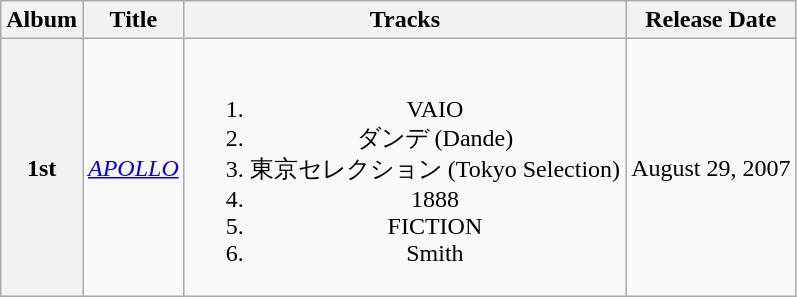<table class="wikitable" style="text-align: center">
<tr>
<th>Album</th>
<th>Title</th>
<th>Tracks</th>
<th>Release Date</th>
</tr>
<tr>
<th>1st</th>
<td><em><a href='#'>APOLLO</a></em></td>
<td><br><ol><li>VAIO</li><li>ダンデ (Dande)</li><li>東京セレクション (Tokyo Selection)</li><li>1888</li><li>FICTION</li><li>Smith</li></ol></td>
<td>August 29, 2007</td>
</tr>
</table>
